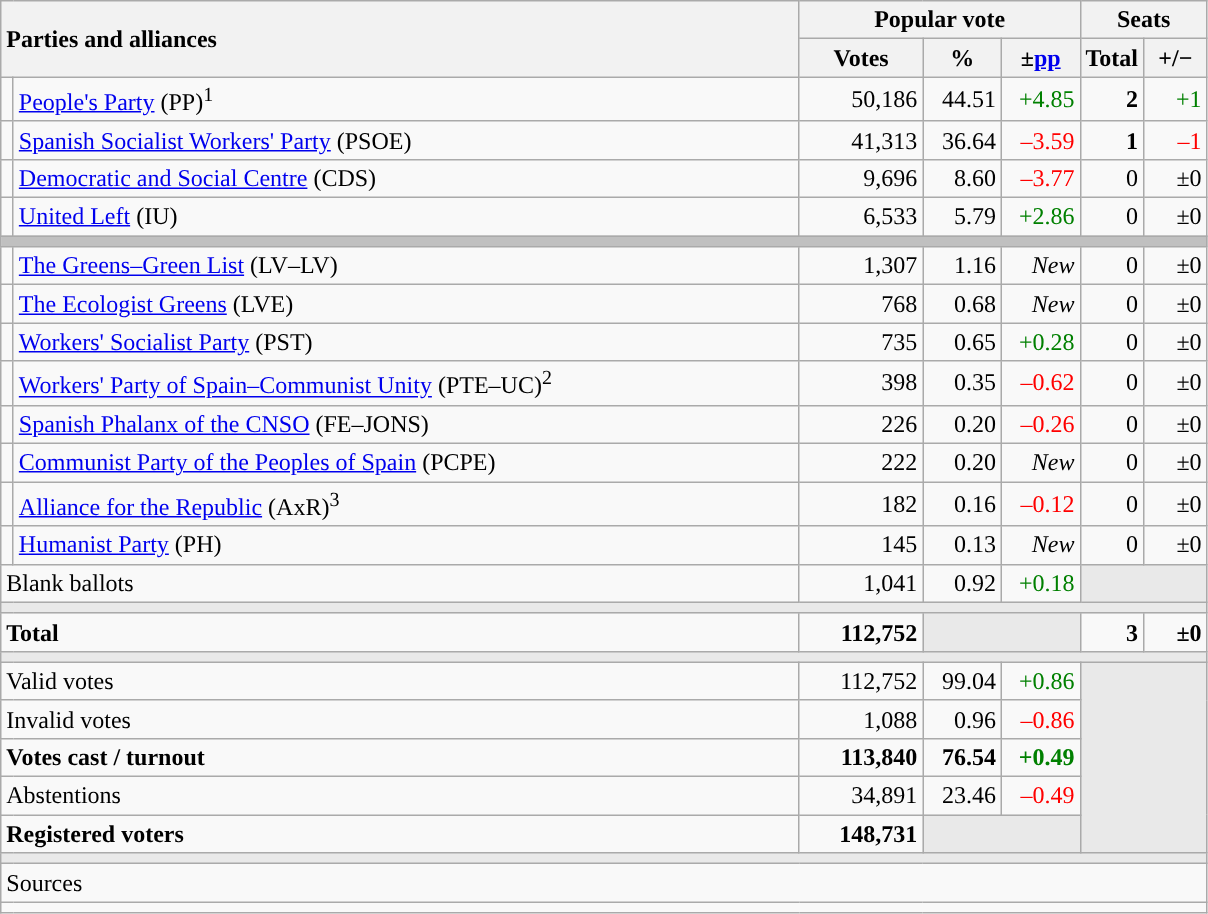<table class="wikitable" style="text-align:right;">
<tr>
<th style="text-align:left;" rowspan="2" colspan="2" width="525">Parties and alliances</th>
<th colspan="3">Popular vote</th>
<th colspan="2">Seats</th>
</tr>
<tr>
<th width="75">Votes</th>
<th width="45">%</th>
<th width="45">±<a href='#'>pp</a></th>
<th width="35">Total</th>
<th width="35">+/−</th>
</tr>
<tr>
<td width="1" style="color:inherit;background:"></td>
<td align="left"><a href='#'>People's Party</a> (PP)<sup>1</sup></td>
<td>50,186</td>
<td>44.51</td>
<td style="color:green;">+4.85</td>
<td><strong>2</strong></td>
<td style="color:green;">+1</td>
</tr>
<tr>
<td style="color:inherit;background:"></td>
<td align="left"><a href='#'>Spanish Socialist Workers' Party</a> (PSOE)</td>
<td>41,313</td>
<td>36.64</td>
<td style="color:red;">–3.59</td>
<td><strong>1</strong></td>
<td style="color:red;">–1</td>
</tr>
<tr>
<td style="color:inherit;background:"></td>
<td align="left"><a href='#'>Democratic and Social Centre</a> (CDS)</td>
<td>9,696</td>
<td>8.60</td>
<td style="color:red;">–3.77</td>
<td>0</td>
<td>±0</td>
</tr>
<tr>
<td style="color:inherit;background:"></td>
<td align="left"><a href='#'>United Left</a> (IU)</td>
<td>6,533</td>
<td>5.79</td>
<td style="color:green;">+2.86</td>
<td>0</td>
<td>±0</td>
</tr>
<tr>
<td colspan="7" bgcolor="#C0C0C0"></td>
</tr>
<tr>
<td style="color:inherit;background:"></td>
<td align="left"><a href='#'>The Greens–Green List</a> (LV–LV)</td>
<td>1,307</td>
<td>1.16</td>
<td><em>New</em></td>
<td>0</td>
<td>±0</td>
</tr>
<tr>
<td style="color:inherit;background:"></td>
<td align="left"><a href='#'>The Ecologist Greens</a> (LVE)</td>
<td>768</td>
<td>0.68</td>
<td><em>New</em></td>
<td>0</td>
<td>±0</td>
</tr>
<tr>
<td style="color:inherit;background:"></td>
<td align="left"><a href='#'>Workers' Socialist Party</a> (PST)</td>
<td>735</td>
<td>0.65</td>
<td style="color:green;">+0.28</td>
<td>0</td>
<td>±0</td>
</tr>
<tr>
<td style="color:inherit;background:"></td>
<td align="left"><a href='#'>Workers' Party of Spain–Communist Unity</a> (PTE–UC)<sup>2</sup></td>
<td>398</td>
<td>0.35</td>
<td style="color:red;">–0.62</td>
<td>0</td>
<td>±0</td>
</tr>
<tr>
<td style="color:inherit;background:"></td>
<td align="left"><a href='#'>Spanish Phalanx of the CNSO</a> (FE–JONS)</td>
<td>226</td>
<td>0.20</td>
<td style="color:red;">–0.26</td>
<td>0</td>
<td>±0</td>
</tr>
<tr>
<td style="color:inherit;background:"></td>
<td align="left"><a href='#'>Communist Party of the Peoples of Spain</a> (PCPE)</td>
<td>222</td>
<td>0.20</td>
<td><em>New</em></td>
<td>0</td>
<td>±0</td>
</tr>
<tr>
<td style="color:inherit;background:"></td>
<td align="left"><a href='#'>Alliance for the Republic</a> (AxR)<sup>3</sup></td>
<td>182</td>
<td>0.16</td>
<td style="color:red;">–0.12</td>
<td>0</td>
<td>±0</td>
</tr>
<tr>
<td style="color:inherit;background:"></td>
<td align="left"><a href='#'>Humanist Party</a> (PH)</td>
<td>145</td>
<td>0.13</td>
<td><em>New</em></td>
<td>0</td>
<td>±0</td>
</tr>
<tr>
<td align="left" colspan="2">Blank ballots</td>
<td>1,041</td>
<td>0.92</td>
<td style="color:green;">+0.18</td>
<td bgcolor="#E9E9E9" colspan="2"></td>
</tr>
<tr>
<td colspan="7" bgcolor="#E9E9E9"></td>
</tr>
<tr style="font-weight:bold;">
<td align="left" colspan="2">Total</td>
<td>112,752</td>
<td bgcolor="#E9E9E9" colspan="2"></td>
<td>3</td>
<td>±0</td>
</tr>
<tr>
<td colspan="7" bgcolor="#E9E9E9"></td>
</tr>
<tr>
<td align="left" colspan="2">Valid votes</td>
<td>112,752</td>
<td>99.04</td>
<td style="color:green;">+0.86</td>
<td bgcolor="#E9E9E9" colspan="2" rowspan="5"></td>
</tr>
<tr>
<td align="left" colspan="2">Invalid votes</td>
<td>1,088</td>
<td>0.96</td>
<td style="color:red;">–0.86</td>
</tr>
<tr style="font-weight:bold;">
<td align="left" colspan="2">Votes cast / turnout</td>
<td>113,840</td>
<td>76.54</td>
<td style="color:green;">+0.49</td>
</tr>
<tr>
<td align="left" colspan="2">Abstentions</td>
<td>34,891</td>
<td>23.46</td>
<td style="color:red;">–0.49</td>
</tr>
<tr style="font-weight:bold;">
<td align="left" colspan="2">Registered voters</td>
<td>148,731</td>
<td bgcolor="#E9E9E9" colspan="2"></td>
</tr>
<tr>
<td colspan="7" bgcolor="#E9E9E9"></td>
</tr>
<tr>
<td align="left" colspan="7">Sources</td>
</tr>
<tr>
<td colspan="7" style="text-align:left; max-width:790px;"></td>
</tr>
</table>
